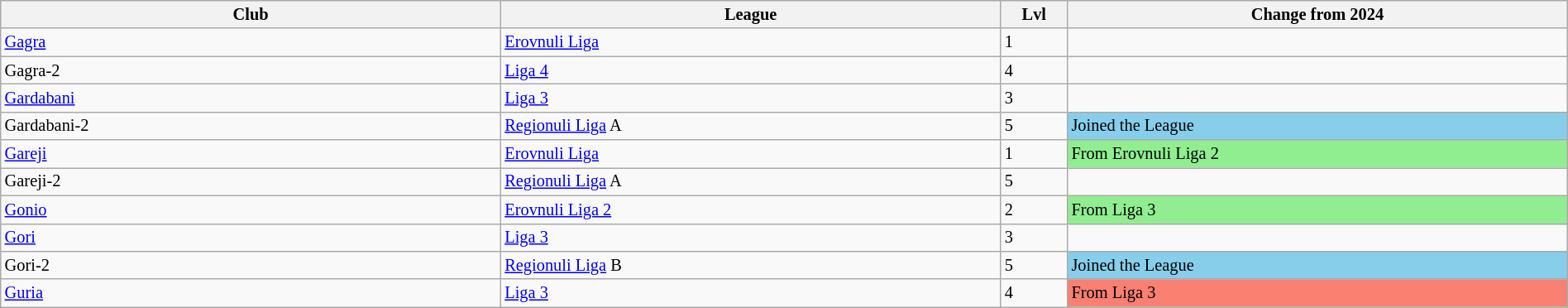<table class="wikitable sortable" width=100% style="font-size:85%">
<tr>
<th width=10%>Club</th>
<th width=10%>League</th>
<th width=1%>Lvl</th>
<th width=10%>Change from 2024</th>
</tr>
<tr>
<td><a href='#'>Gagra</a></td>
<td><a href='#'>Erovnuli Liga</a></td>
<td>1</td>
<td></td>
</tr>
<tr>
<td>Gagra-2</td>
<td><a href='#'>Liga 4</a></td>
<td>4</td>
<td></td>
</tr>
<tr>
<td><a href='#'>Gardabani</a></td>
<td><a href='#'>Liga 3</a></td>
<td>3</td>
<td></td>
</tr>
<tr>
<td>Gardabani-2</td>
<td><a href='#'>Regionuli Liga</a> A</td>
<td>5</td>
<td style="background:skyblue">Joined the League</td>
</tr>
<tr>
<td><a href='#'>Gareji</a></td>
<td><a href='#'>Erovnuli Liga</a></td>
<td>1</td>
<td style="background:lightgreen">From Erovnuli Liga 2</td>
</tr>
<tr>
<td>Gareji-2</td>
<td><a href='#'>Regionuli Liga</a> A</td>
<td>5</td>
<td></td>
</tr>
<tr>
<td><a href='#'>Gonio</a></td>
<td><a href='#'>Erovnuli Liga 2</a></td>
<td>2</td>
<td style="background:lightgreen">From Liga 3</td>
</tr>
<tr>
<td><a href='#'>Gori</a></td>
<td><a href='#'>Liga 3</a></td>
<td>3</td>
<td></td>
</tr>
<tr>
<td>Gori-2</td>
<td><a href='#'>Regionuli Liga</a> B</td>
<td>5</td>
<td style="background:skyblue">Joined the League</td>
</tr>
<tr>
<td><a href='#'>Guria</a></td>
<td><a href='#'>Liga 3</a></td>
<td>4</td>
<td style="background:salmon">From Liga 3</td>
</tr>
</table>
